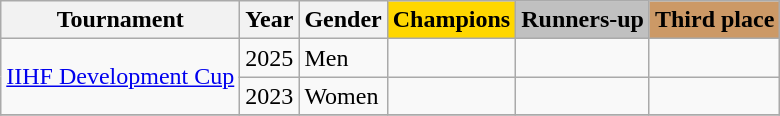<table class="wikitable">
<tr>
<th>Tournament</th>
<th>Year</th>
<th>Gender</th>
<th style="background-color:gold;">Champions</th>
<th style="background-color:silver;">Runners-up</th>
<th style="background-color:#c96;">Third place</th>
</tr>
<tr>
<td rowspan=2><a href='#'>IIHF Development Cup</a></td>
<td>2025</td>
<td>Men</td>
<td></td>
<td></td>
<td></td>
</tr>
<tr>
<td>2023</td>
<td>Women</td>
<td></td>
<td></td>
<td></td>
</tr>
<tr>
</tr>
</table>
